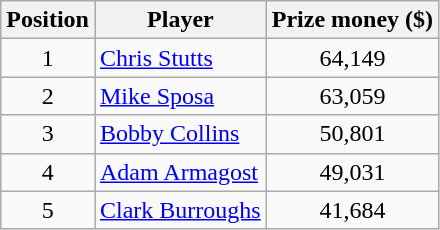<table class="wikitable">
<tr>
<th>Position</th>
<th>Player</th>
<th>Prize money ($)</th>
</tr>
<tr>
<td align=center>1</td>
<td> <a href='#'>Chris Stutts</a></td>
<td align=center>64,149</td>
</tr>
<tr>
<td align=center>2</td>
<td> <a href='#'>Mike Sposa</a></td>
<td align=center>63,059</td>
</tr>
<tr>
<td align=center>3</td>
<td> <a href='#'>Bobby Collins</a></td>
<td align=center>50,801</td>
</tr>
<tr>
<td align=center>4</td>
<td> <a href='#'>Adam Armagost</a></td>
<td align=center>49,031</td>
</tr>
<tr>
<td align=center>5</td>
<td> <a href='#'>Clark Burroughs</a></td>
<td align=center>41,684</td>
</tr>
</table>
